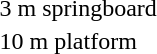<table>
<tr>
<td>3 m springboard<br></td>
<td></td>
<td></td>
<td></td>
</tr>
<tr>
<td>10 m platform<br></td>
<td></td>
<td></td>
<td></td>
</tr>
</table>
